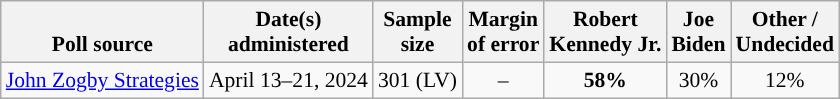<table class="wikitable sortable mw-datatable" style="font-size:90%;text-align:center;line-height:17px">
<tr valign=bottom>
<th>Poll source</th>
<th>Date(s)<br>administered</th>
<th>Sample<br>size</th>
<th>Margin<br>of error</th>
<th class="unsortable">Robert<br>Kennedy Jr.<br></th>
<th class="unsortable">Joe<br>Biden<br></th>
<th class="unsortable">Other /<br>Undecided</th>
</tr>
<tr>
<td style="text-align:left;"><a href='#'>John Zogby Strategies</a></td>
<td data-sort-value="2024-05-01">April 13–21, 2024</td>
<td>301 (LV)</td>
<td>–</td>
<td style="background-color:"><strong>58%</strong></td>
<td>30%</td>
<td>12%</td>
</tr>
</table>
